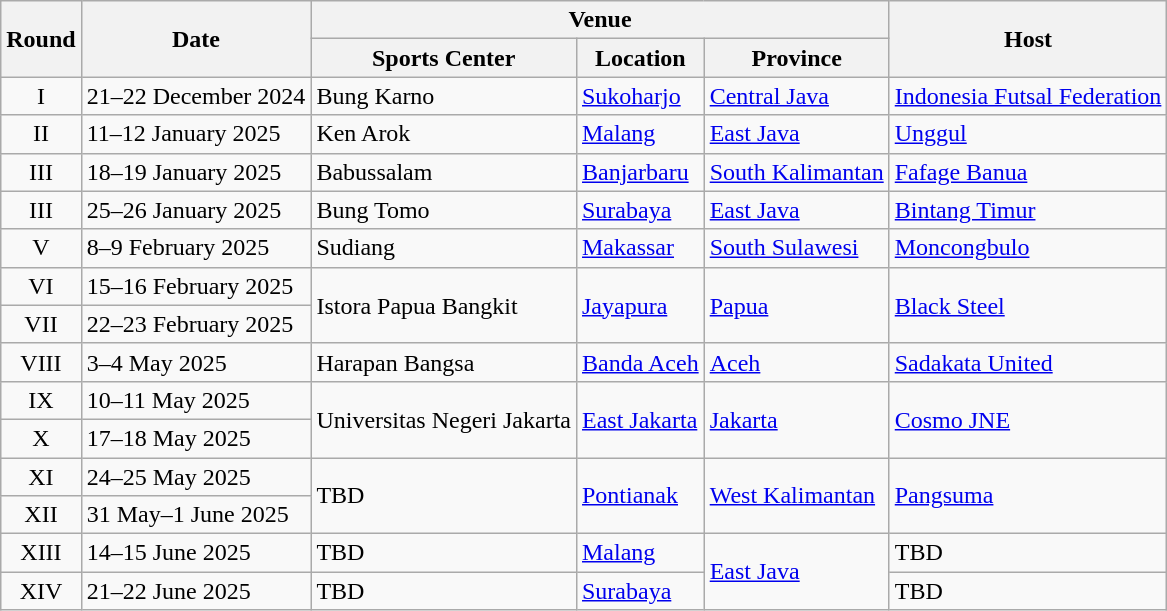<table class="wikitable">
<tr>
<th rowspan="2">Round</th>
<th rowspan="2">Date</th>
<th colspan="3">Venue</th>
<th rowspan="2">Host</th>
</tr>
<tr>
<th>Sports Center</th>
<th>Location</th>
<th>Province</th>
</tr>
<tr>
<td align="center">I</td>
<td>21–22 December 2024</td>
<td>Bung Karno</td>
<td><a href='#'>Sukoharjo</a></td>
<td><a href='#'>Central Java</a></td>
<td><a href='#'>Indonesia Futsal Federation</a></td>
</tr>
<tr>
<td align="center">II</td>
<td>11–12 January 2025</td>
<td>Ken Arok</td>
<td><a href='#'>Malang</a></td>
<td><a href='#'>East Java</a></td>
<td><a href='#'>Unggul</a></td>
</tr>
<tr>
<td align="center">III</td>
<td>18–19 January 2025</td>
<td>Babussalam</td>
<td><a href='#'>Banjarbaru</a></td>
<td><a href='#'>South Kalimantan</a></td>
<td><a href='#'>Fafage Banua</a></td>
</tr>
<tr>
<td align="center">III</td>
<td>25–26 January 2025</td>
<td>Bung Tomo</td>
<td><a href='#'>Surabaya</a></td>
<td><a href='#'>East Java</a></td>
<td><a href='#'>Bintang Timur</a></td>
</tr>
<tr>
<td align="center">V</td>
<td>8–9 February 2025</td>
<td>Sudiang</td>
<td><a href='#'>Makassar</a></td>
<td><a href='#'>South Sulawesi</a></td>
<td><a href='#'>Moncongbulo</a></td>
</tr>
<tr>
<td align="center">VI</td>
<td>15–16 February 2025</td>
<td rowspan="2">Istora Papua Bangkit</td>
<td rowspan="2"><a href='#'>Jayapura</a></td>
<td rowspan="2"><a href='#'>Papua</a></td>
<td rowspan="2"><a href='#'>Black Steel</a></td>
</tr>
<tr>
<td align="center">VII</td>
<td>22–23 February 2025</td>
</tr>
<tr>
<td align="center">VIII</td>
<td>3–4 May 2025</td>
<td>Harapan Bangsa</td>
<td><a href='#'>Banda Aceh</a></td>
<td><a href='#'>Aceh</a></td>
<td><a href='#'>Sadakata United</a></td>
</tr>
<tr>
<td align="center">IX</td>
<td>10–11 May 2025</td>
<td rowspan="2">Universitas Negeri Jakarta</td>
<td rowspan="2"><a href='#'>East Jakarta</a></td>
<td rowspan="2"><a href='#'>Jakarta</a></td>
<td rowspan="2"><a href='#'>Cosmo JNE</a></td>
</tr>
<tr>
<td align="center">X</td>
<td>17–18 May 2025</td>
</tr>
<tr>
<td align="center">XI</td>
<td>24–25 May 2025</td>
<td rowspan="2">TBD</td>
<td rowspan="2"><a href='#'>Pontianak</a></td>
<td rowspan="2"><a href='#'>West Kalimantan</a></td>
<td rowspan="2"><a href='#'>Pangsuma</a></td>
</tr>
<tr>
<td align="center">XII</td>
<td>31 May–1 June 2025</td>
</tr>
<tr>
<td align="center">XIII</td>
<td>14–15 June 2025</td>
<td>TBD</td>
<td><a href='#'>Malang</a></td>
<td rowspan="2"><a href='#'>East Java</a></td>
<td>TBD</td>
</tr>
<tr>
<td align="center">XIV</td>
<td>21–22 June 2025</td>
<td>TBD</td>
<td><a href='#'>Surabaya</a></td>
<td>TBD</td>
</tr>
</table>
